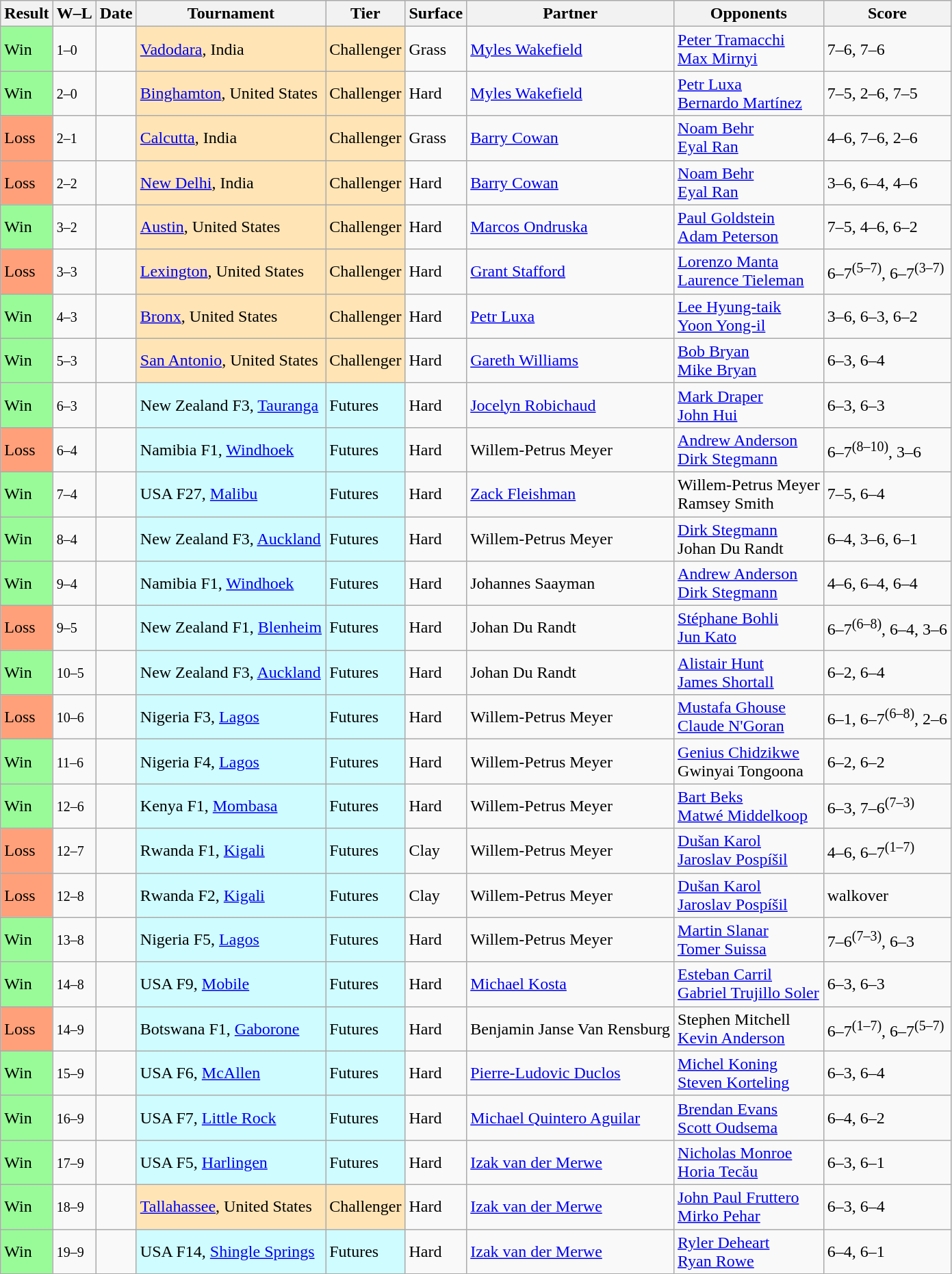<table class="sortable wikitable">
<tr>
<th>Result</th>
<th class="unsortable">W–L</th>
<th>Date</th>
<th>Tournament</th>
<th>Tier</th>
<th>Surface</th>
<th>Partner</th>
<th>Opponents</th>
<th class="unsortable">Score</th>
</tr>
<tr>
<td style="background:#98fb98;">Win</td>
<td><small>1–0</small></td>
<td></td>
<td style="background:moccasin;"><a href='#'>Vadodara</a>, India</td>
<td style="background:moccasin;">Challenger</td>
<td>Grass</td>
<td> <a href='#'>Myles Wakefield</a></td>
<td> <a href='#'>Peter Tramacchi</a> <br>  <a href='#'>Max Mirnyi</a></td>
<td>7–6, 7–6</td>
</tr>
<tr>
<td style="background:#98fb98;">Win</td>
<td><small>2–0</small></td>
<td></td>
<td style="background:moccasin;"><a href='#'>Binghamton</a>, United States</td>
<td style="background:moccasin;">Challenger</td>
<td>Hard</td>
<td> <a href='#'>Myles Wakefield</a></td>
<td> <a href='#'>Petr Luxa</a> <br>  <a href='#'>Bernardo Martínez</a></td>
<td>7–5, 2–6, 7–5</td>
</tr>
<tr>
<td style="background:#ffa07a;">Loss</td>
<td><small>2–1</small></td>
<td></td>
<td style="background:moccasin;"><a href='#'>Calcutta</a>, India</td>
<td style="background:moccasin;">Challenger</td>
<td>Grass</td>
<td> <a href='#'>Barry Cowan</a></td>
<td> <a href='#'>Noam Behr</a> <br>  <a href='#'>Eyal Ran</a></td>
<td>4–6, 7–6, 2–6</td>
</tr>
<tr>
<td style="background:#ffa07a;">Loss</td>
<td><small>2–2</small></td>
<td></td>
<td style="background:moccasin;"><a href='#'>New Delhi</a>, India</td>
<td style="background:moccasin;">Challenger</td>
<td>Hard</td>
<td> <a href='#'>Barry Cowan</a></td>
<td> <a href='#'>Noam Behr</a> <br>  <a href='#'>Eyal Ran</a></td>
<td>3–6, 6–4, 4–6</td>
</tr>
<tr>
<td style="background:#98fb98;">Win</td>
<td><small>3–2</small></td>
<td></td>
<td style="background:moccasin;"><a href='#'>Austin</a>, United States</td>
<td style="background:moccasin;">Challenger</td>
<td>Hard</td>
<td> <a href='#'>Marcos Ondruska</a></td>
<td> <a href='#'>Paul Goldstein</a> <br>  <a href='#'>Adam Peterson</a></td>
<td>7–5, 4–6, 6–2</td>
</tr>
<tr>
<td style="background:#ffa07a;">Loss</td>
<td><small>3–3</small></td>
<td></td>
<td style="background:moccasin;"><a href='#'>Lexington</a>, United States</td>
<td style="background:moccasin;">Challenger</td>
<td>Hard</td>
<td> <a href='#'>Grant Stafford</a></td>
<td> <a href='#'>Lorenzo Manta</a> <br>  <a href='#'>Laurence Tieleman</a></td>
<td>6–7<sup>(5–7)</sup>, 6–7<sup>(3–7)</sup></td>
</tr>
<tr>
<td style="background:#98fb98;">Win</td>
<td><small>4–3</small></td>
<td></td>
<td style="background:moccasin;"><a href='#'>Bronx</a>, United States</td>
<td style="background:moccasin;">Challenger</td>
<td>Hard</td>
<td> <a href='#'>Petr Luxa</a></td>
<td> <a href='#'>Lee Hyung-taik</a> <br>  <a href='#'>Yoon Yong-il</a></td>
<td>3–6, 6–3, 6–2</td>
</tr>
<tr>
<td style="background:#98fb98;">Win</td>
<td><small>5–3</small></td>
<td></td>
<td style="background:moccasin;"><a href='#'>San Antonio</a>, United States</td>
<td style="background:moccasin;">Challenger</td>
<td>Hard</td>
<td> <a href='#'>Gareth Williams</a></td>
<td> <a href='#'>Bob Bryan</a> <br>  <a href='#'>Mike Bryan</a></td>
<td>6–3, 6–4</td>
</tr>
<tr>
<td style="background:#98fb98;">Win</td>
<td><small>6–3</small></td>
<td></td>
<td style="background:#cffcff;">New Zealand F3, <a href='#'>Tauranga</a></td>
<td style="background:#cffcff;">Futures</td>
<td>Hard</td>
<td> <a href='#'>Jocelyn Robichaud</a></td>
<td> <a href='#'>Mark Draper</a> <br>  <a href='#'>John Hui</a></td>
<td>6–3, 6–3</td>
</tr>
<tr>
<td style="background:#ffa07a;">Loss</td>
<td><small>6–4</small></td>
<td></td>
<td style="background:#cffcff;">Namibia F1, <a href='#'>Windhoek</a></td>
<td style="background:#cffcff;">Futures</td>
<td>Hard</td>
<td> Willem-Petrus Meyer</td>
<td> <a href='#'>Andrew Anderson</a> <br>  <a href='#'>Dirk Stegmann</a></td>
<td>6–7<sup>(8–10)</sup>, 3–6</td>
</tr>
<tr>
<td style="background:#98fb98;">Win</td>
<td><small>7–4</small></td>
<td></td>
<td style="background:#cffcff;">USA F27, <a href='#'>Malibu</a></td>
<td style="background:#cffcff;">Futures</td>
<td>Hard</td>
<td> <a href='#'>Zack Fleishman</a></td>
<td> Willem-Petrus Meyer <br>  Ramsey Smith</td>
<td>7–5, 6–4</td>
</tr>
<tr>
<td style="background:#98fb98;">Win</td>
<td><small>8–4</small></td>
<td></td>
<td style="background:#cffcff;">New Zealand F3, <a href='#'>Auckland</a></td>
<td style="background:#cffcff;">Futures</td>
<td>Hard</td>
<td> Willem-Petrus Meyer</td>
<td> <a href='#'>Dirk Stegmann</a> <br>  Johan Du Randt</td>
<td>6–4, 3–6, 6–1</td>
</tr>
<tr>
<td style="background:#98fb98;">Win</td>
<td><small>9–4</small></td>
<td></td>
<td style="background:#cffcff;">Namibia F1, <a href='#'>Windhoek</a></td>
<td style="background:#cffcff;">Futures</td>
<td>Hard</td>
<td> Johannes Saayman</td>
<td> <a href='#'>Andrew Anderson</a> <br>  <a href='#'>Dirk Stegmann</a></td>
<td>4–6, 6–4, 6–4</td>
</tr>
<tr>
<td style="background:#ffa07a;">Loss</td>
<td><small>9–5</small></td>
<td></td>
<td style="background:#cffcff;">New Zealand F1, <a href='#'>Blenheim</a></td>
<td style="background:#cffcff;">Futures</td>
<td>Hard</td>
<td> Johan Du Randt</td>
<td> <a href='#'>Stéphane Bohli</a> <br>  <a href='#'>Jun Kato</a></td>
<td>6–7<sup>(6–8)</sup>, 6–4, 3–6</td>
</tr>
<tr>
<td style="background:#98fb98;">Win</td>
<td><small>10–5</small></td>
<td></td>
<td style="background:#cffcff;">New Zealand F3, <a href='#'>Auckland</a></td>
<td style="background:#cffcff;">Futures</td>
<td>Hard</td>
<td> Johan Du Randt</td>
<td> <a href='#'>Alistair Hunt</a> <br>  <a href='#'>James Shortall</a></td>
<td>6–2, 6–4</td>
</tr>
<tr>
<td style="background:#ffa07a;">Loss</td>
<td><small>10–6</small></td>
<td></td>
<td style="background:#cffcff;">Nigeria F3, <a href='#'>Lagos</a></td>
<td style="background:#cffcff;">Futures</td>
<td>Hard</td>
<td> Willem-Petrus Meyer</td>
<td> <a href='#'>Mustafa Ghouse</a> <br>  <a href='#'>Claude N'Goran</a></td>
<td>6–1, 6–7<sup>(6–8)</sup>, 2–6</td>
</tr>
<tr>
<td style="background:#98fb98;">Win</td>
<td><small>11–6</small></td>
<td></td>
<td style="background:#cffcff;">Nigeria F4, <a href='#'>Lagos</a></td>
<td style="background:#cffcff;">Futures</td>
<td>Hard</td>
<td> Willem-Petrus Meyer</td>
<td> <a href='#'>Genius Chidzikwe</a> <br>  Gwinyai Tongoona</td>
<td>6–2, 6–2</td>
</tr>
<tr>
<td style="background:#98fb98;">Win</td>
<td><small>12–6</small></td>
<td></td>
<td style="background:#cffcff;">Kenya F1, <a href='#'>Mombasa</a></td>
<td style="background:#cffcff;">Futures</td>
<td>Hard</td>
<td> Willem-Petrus Meyer</td>
<td> <a href='#'>Bart Beks</a> <br>  <a href='#'>Matwé Middelkoop</a></td>
<td>6–3, 7–6<sup>(7–3)</sup></td>
</tr>
<tr>
<td style="background:#ffa07a;">Loss</td>
<td><small>12–7</small></td>
<td></td>
<td style="background:#cffcff;">Rwanda F1, <a href='#'>Kigali</a></td>
<td style="background:#cffcff;">Futures</td>
<td>Clay</td>
<td> Willem-Petrus Meyer</td>
<td> <a href='#'>Dušan Karol</a> <br>  <a href='#'>Jaroslav Pospíšil</a></td>
<td>4–6, 6–7<sup>(1–7)</sup></td>
</tr>
<tr>
<td style="background:#ffa07a;">Loss</td>
<td><small>12–8</small></td>
<td></td>
<td style="background:#cffcff;">Rwanda F2, <a href='#'>Kigali</a></td>
<td style="background:#cffcff;">Futures</td>
<td>Clay</td>
<td> Willem-Petrus Meyer</td>
<td> <a href='#'>Dušan Karol</a> <br>  <a href='#'>Jaroslav Pospíšil</a></td>
<td>walkover</td>
</tr>
<tr>
<td style="background:#98fb98;">Win</td>
<td><small>13–8</small></td>
<td></td>
<td style="background:#cffcff;">Nigeria F5, <a href='#'>Lagos</a></td>
<td style="background:#cffcff;">Futures</td>
<td>Hard</td>
<td> Willem-Petrus Meyer</td>
<td> <a href='#'>Martin Slanar</a> <br>  <a href='#'>Tomer Suissa</a></td>
<td>7–6<sup>(7–3)</sup>, 6–3</td>
</tr>
<tr>
<td style="background:#98fb98;">Win</td>
<td><small>14–8</small></td>
<td></td>
<td style="background:#cffcff;">USA F9, <a href='#'>Mobile</a></td>
<td style="background:#cffcff;">Futures</td>
<td>Hard</td>
<td> <a href='#'>Michael Kosta</a></td>
<td> <a href='#'>Esteban Carril</a> <br>  <a href='#'>Gabriel Trujillo Soler</a></td>
<td>6–3, 6–3</td>
</tr>
<tr>
<td style="background:#ffa07a;">Loss</td>
<td><small>14–9</small></td>
<td></td>
<td style="background:#cffcff;">Botswana F1, <a href='#'>Gaborone</a></td>
<td style="background:#cffcff;">Futures</td>
<td>Hard</td>
<td> Benjamin Janse Van Rensburg</td>
<td> Stephen Mitchell <br>  <a href='#'>Kevin Anderson</a></td>
<td>6–7<sup>(1–7)</sup>, 6–7<sup>(5–7)</sup></td>
</tr>
<tr>
<td style="background:#98fb98;">Win</td>
<td><small>15–9</small></td>
<td></td>
<td style="background:#cffcff;">USA F6, <a href='#'>McAllen</a></td>
<td style="background:#cffcff;">Futures</td>
<td>Hard</td>
<td> <a href='#'>Pierre-Ludovic Duclos</a></td>
<td> <a href='#'>Michel Koning</a> <br>  <a href='#'>Steven Korteling</a></td>
<td>6–3, 6–4</td>
</tr>
<tr>
<td style="background:#98fb98;">Win</td>
<td><small>16–9</small></td>
<td></td>
<td style="background:#cffcff;">USA F7, <a href='#'>Little Rock</a></td>
<td style="background:#cffcff;">Futures</td>
<td>Hard</td>
<td> <a href='#'>Michael Quintero Aguilar</a></td>
<td> <a href='#'>Brendan Evans</a> <br>  <a href='#'>Scott Oudsema</a></td>
<td>6–4, 6–2</td>
</tr>
<tr>
<td style="background:#98fb98;">Win</td>
<td><small>17–9</small></td>
<td></td>
<td style="background:#cffcff;">USA F5, <a href='#'>Harlingen</a></td>
<td style="background:#cffcff;">Futures</td>
<td>Hard</td>
<td> <a href='#'>Izak van der Merwe</a></td>
<td> <a href='#'>Nicholas Monroe</a> <br>  <a href='#'>Horia Tecău</a></td>
<td>6–3, 6–1</td>
</tr>
<tr>
<td style="background:#98fb98;">Win</td>
<td><small>18–9</small></td>
<td></td>
<td style="background:moccasin;"><a href='#'>Tallahassee</a>, United States</td>
<td style="background:moccasin;">Challenger</td>
<td>Hard</td>
<td> <a href='#'>Izak van der Merwe</a></td>
<td> <a href='#'>John Paul Fruttero</a> <br>  <a href='#'>Mirko Pehar</a></td>
<td>6–3, 6–4</td>
</tr>
<tr>
<td style="background:#98fb98;">Win</td>
<td><small>19–9</small></td>
<td></td>
<td style="background:#cffcff;">USA F14, <a href='#'>Shingle Springs</a></td>
<td style="background:#cffcff;">Futures</td>
<td>Hard</td>
<td> <a href='#'>Izak van der Merwe</a></td>
<td> <a href='#'>Ryler Deheart</a> <br>  <a href='#'>Ryan Rowe</a></td>
<td>6–4, 6–1</td>
</tr>
</table>
